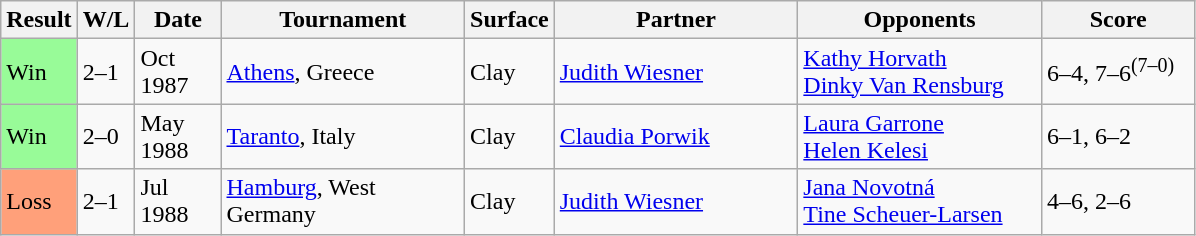<table class="sortable wikitable">
<tr>
<th>Result</th>
<th style="width:30px" class="unsortable">W/L</th>
<th style="width:50px">Date</th>
<th style="width:155px">Tournament</th>
<th style="width:50px">Surface</th>
<th style="width:155px">Partner</th>
<th style="width:155px">Opponents</th>
<th style="width:95px" class="unsortable">Score</th>
</tr>
<tr>
<td style="background:#98fb98;">Win</td>
<td>2–1</td>
<td>Oct 1987</td>
<td><a href='#'>Athens</a>, Greece</td>
<td>Clay</td>
<td> <a href='#'>Judith Wiesner</a></td>
<td> <a href='#'>Kathy Horvath</a> <br>  <a href='#'>Dinky Van Rensburg</a></td>
<td>6–4, 7–6<sup>(7–0)</sup></td>
</tr>
<tr>
<td style="background:#98fb98;">Win</td>
<td>2–0</td>
<td>May 1988</td>
<td><a href='#'>Taranto</a>, Italy</td>
<td>Clay</td>
<td> <a href='#'>Claudia Porwik</a></td>
<td> <a href='#'>Laura Garrone</a> <br>  <a href='#'>Helen Kelesi</a></td>
<td>6–1, 6–2</td>
</tr>
<tr>
<td style="background:#ffa07a;">Loss</td>
<td>2–1</td>
<td>Jul 1988</td>
<td><a href='#'>Hamburg</a>, West Germany</td>
<td>Clay</td>
<td> <a href='#'>Judith Wiesner</a></td>
<td> <a href='#'>Jana Novotná</a> <br>  <a href='#'>Tine Scheuer-Larsen</a></td>
<td>4–6, 2–6</td>
</tr>
</table>
